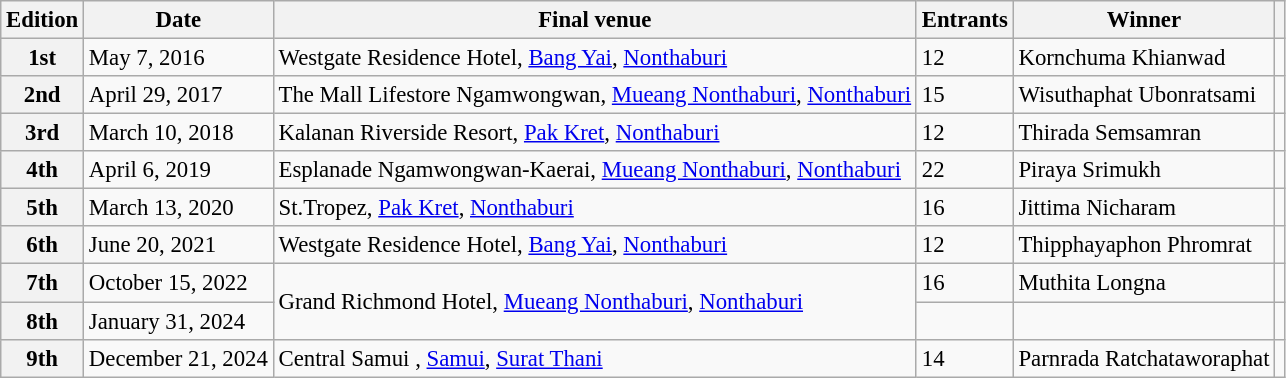<table class="wikitable defaultcenter col2left col3left col5left" style="font-size:95%;">
<tr>
<th>Edition</th>
<th>Date</th>
<th>Final venue</th>
<th>Entrants</th>
<th>Winner</th>
<th></th>
</tr>
<tr>
<th>1st</th>
<td>May 7, 2016</td>
<td>Westgate Residence Hotel, <a href='#'>Bang Yai</a>, <a href='#'>Nonthaburi</a></td>
<td>12</td>
<td>Kornchuma Khianwad</td>
<td></td>
</tr>
<tr>
<th>2nd</th>
<td>April 29, 2017</td>
<td>The Mall Lifestore Ngamwongwan, <a href='#'>Mueang Nonthaburi</a>, <a href='#'>Nonthaburi</a></td>
<td>15</td>
<td>Wisuthaphat Ubonratsami</td>
<td></td>
</tr>
<tr>
<th>3rd</th>
<td>March 10, 2018</td>
<td>Kalanan Riverside Resort, <a href='#'>Pak Kret</a>, <a href='#'>Nonthaburi</a></td>
<td>12</td>
<td>Thirada Semsamran</td>
<td></td>
</tr>
<tr>
<th>4th</th>
<td>April 6, 2019</td>
<td>Esplanade Ngamwongwan-Kaerai, <a href='#'>Mueang Nonthaburi</a>, <a href='#'>Nonthaburi</a></td>
<td>22</td>
<td>Piraya Srimukh</td>
<td></td>
</tr>
<tr>
<th>5th</th>
<td>March 13, 2020</td>
<td>St.Tropez, <a href='#'>Pak Kret</a>, <a href='#'>Nonthaburi</a></td>
<td>16</td>
<td>Jittima Nicharam</td>
<td></td>
</tr>
<tr>
<th>6th</th>
<td>June 20, 2021</td>
<td>Westgate Residence Hotel, <a href='#'>Bang Yai</a>, <a href='#'>Nonthaburi</a></td>
<td>12</td>
<td>Thipphayaphon Phromrat</td>
<td></td>
</tr>
<tr>
<th>7th</th>
<td>October 15, 2022</td>
<td rowspan=2>Grand Richmond Hotel, <a href='#'>Mueang Nonthaburi</a>, <a href='#'>Nonthaburi</a></td>
<td>16</td>
<td>Muthita Longna</td>
<td></td>
</tr>
<tr>
<th>8th</th>
<td>January 31, 2024</td>
<td></td>
<td></td>
<td></td>
</tr>
<tr>
<th>9th</th>
<td>December 21, 2024</td>
<td>Central Samui , <a href='#'>Samui</a>, <a href='#'>Surat Thani</a></td>
<td>14</td>
<td>Parnrada Ratchataworaphat</td>
<td></td>
</tr>
</table>
